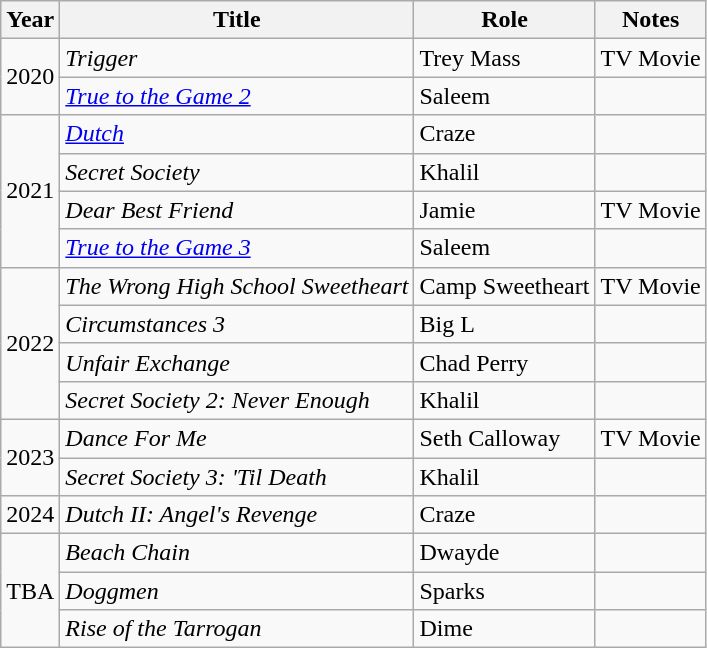<table class="wikitable">
<tr>
<th>Year</th>
<th>Title</th>
<th>Role</th>
<th>Notes</th>
</tr>
<tr>
<td rowspan="2">2020</td>
<td><em>Trigger</em></td>
<td>Trey Mass</td>
<td>TV Movie</td>
</tr>
<tr>
<td><em><a href='#'>True to the Game 2</a></em></td>
<td>Saleem</td>
<td></td>
</tr>
<tr>
<td rowspan="4">2021</td>
<td><em><a href='#'>Dutch</a></em></td>
<td>Craze</td>
<td></td>
</tr>
<tr>
<td><em>Secret Society</em></td>
<td>Khalil</td>
<td></td>
</tr>
<tr>
<td><em>Dear Best Friend</em></td>
<td>Jamie</td>
<td>TV Movie</td>
</tr>
<tr>
<td><em><a href='#'>True to the Game 3</a></em></td>
<td>Saleem</td>
<td></td>
</tr>
<tr>
<td rowspan="4">2022</td>
<td><em>The Wrong High School Sweetheart</em></td>
<td>Camp Sweetheart</td>
<td>TV Movie</td>
</tr>
<tr>
<td><em>Circumstances 3</em></td>
<td>Big L</td>
<td></td>
</tr>
<tr>
<td><em>Unfair Exchange</em></td>
<td>Chad Perry</td>
<td></td>
</tr>
<tr>
<td><em>Secret Society 2: Never Enough</em></td>
<td>Khalil</td>
<td></td>
</tr>
<tr>
<td rowspan="2">2023</td>
<td><em>Dance For Me</em></td>
<td>Seth Calloway</td>
<td>TV Movie</td>
</tr>
<tr>
<td><em>Secret Society 3: 'Til Death</em></td>
<td>Khalil</td>
<td></td>
</tr>
<tr>
<td>2024</td>
<td><em>Dutch II: Angel's Revenge</em></td>
<td>Craze</td>
<td></td>
</tr>
<tr>
<td rowspan="3">TBA</td>
<td><em>Beach Chain</em></td>
<td>Dwayde</td>
<td></td>
</tr>
<tr>
<td><em>Doggmen</em></td>
<td>Sparks</td>
<td></td>
</tr>
<tr>
<td><em>Rise of the Tarrogan</em></td>
<td>Dime</td>
<td></td>
</tr>
</table>
